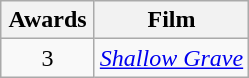<table class="wikitable" style="text-align: center;">
<tr>
<th scope="col" width="55">Awards</th>
<th scope="col">Film</th>
</tr>
<tr>
<td>3</td>
<td><em><a href='#'>Shallow Grave</a></em></td>
</tr>
</table>
